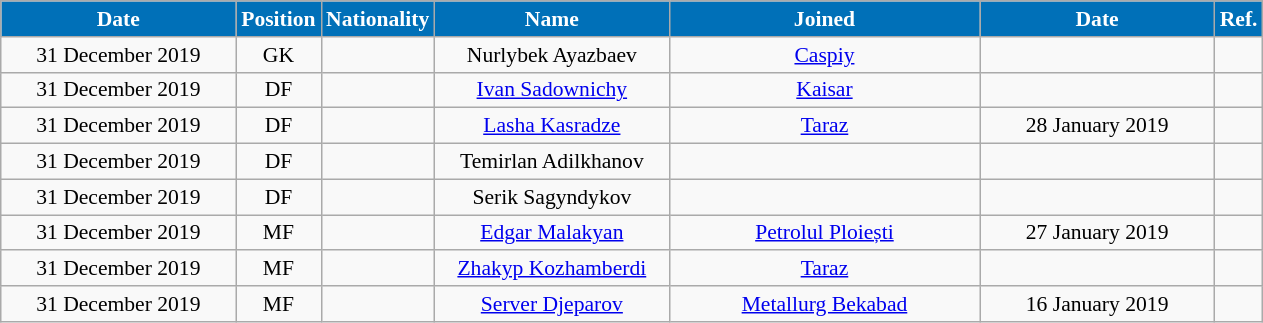<table class="wikitable"  style="text-align:center; font-size:90%; ">
<tr>
<th style="background:#0070B8; color:#FFFFFF; width:150px;">Date</th>
<th style="background:#0070B8; color:#FFFFFF; width:50px;">Position</th>
<th style="background:#0070B8; color:#FFFFFF; width:50px;">Nationality</th>
<th style="background:#0070B8; color:#FFFFFF; width:150px;">Name</th>
<th style="background:#0070B8; color:#FFFFFF; width:200px;">Joined</th>
<th style="background:#0070B8; color:#FFFFFF; width:150px;">Date</th>
<th style="background:#0070B8; color:#FFFFFF; width:25px;">Ref.</th>
</tr>
<tr>
<td>31 December 2019</td>
<td>GK</td>
<td></td>
<td>Nurlybek Ayazbaev</td>
<td><a href='#'>Caspiy</a></td>
<td></td>
<td></td>
</tr>
<tr>
<td>31 December 2019</td>
<td>DF</td>
<td></td>
<td><a href='#'>Ivan Sadownichy</a></td>
<td><a href='#'>Kaisar</a></td>
<td></td>
<td></td>
</tr>
<tr>
<td>31 December 2019</td>
<td>DF</td>
<td></td>
<td><a href='#'>Lasha Kasradze</a></td>
<td><a href='#'>Taraz</a></td>
<td>28 January 2019</td>
<td></td>
</tr>
<tr>
<td>31 December 2019</td>
<td>DF</td>
<td></td>
<td>Temirlan Adilkhanov</td>
<td></td>
<td></td>
<td></td>
</tr>
<tr>
<td>31 December 2019</td>
<td>DF</td>
<td></td>
<td>Serik Sagyndykov</td>
<td></td>
<td></td>
<td></td>
</tr>
<tr>
<td>31 December 2019</td>
<td>MF</td>
<td></td>
<td><a href='#'>Edgar Malakyan</a></td>
<td><a href='#'>Petrolul Ploiești</a></td>
<td>27 January 2019</td>
<td></td>
</tr>
<tr>
<td>31 December 2019</td>
<td>MF</td>
<td></td>
<td><a href='#'>Zhakyp Kozhamberdi</a></td>
<td><a href='#'>Taraz</a></td>
<td></td>
<td></td>
</tr>
<tr>
<td>31 December 2019</td>
<td>MF</td>
<td></td>
<td><a href='#'>Server Djeparov</a></td>
<td><a href='#'>Metallurg Bekabad</a></td>
<td>16 January 2019</td>
<td></td>
</tr>
</table>
